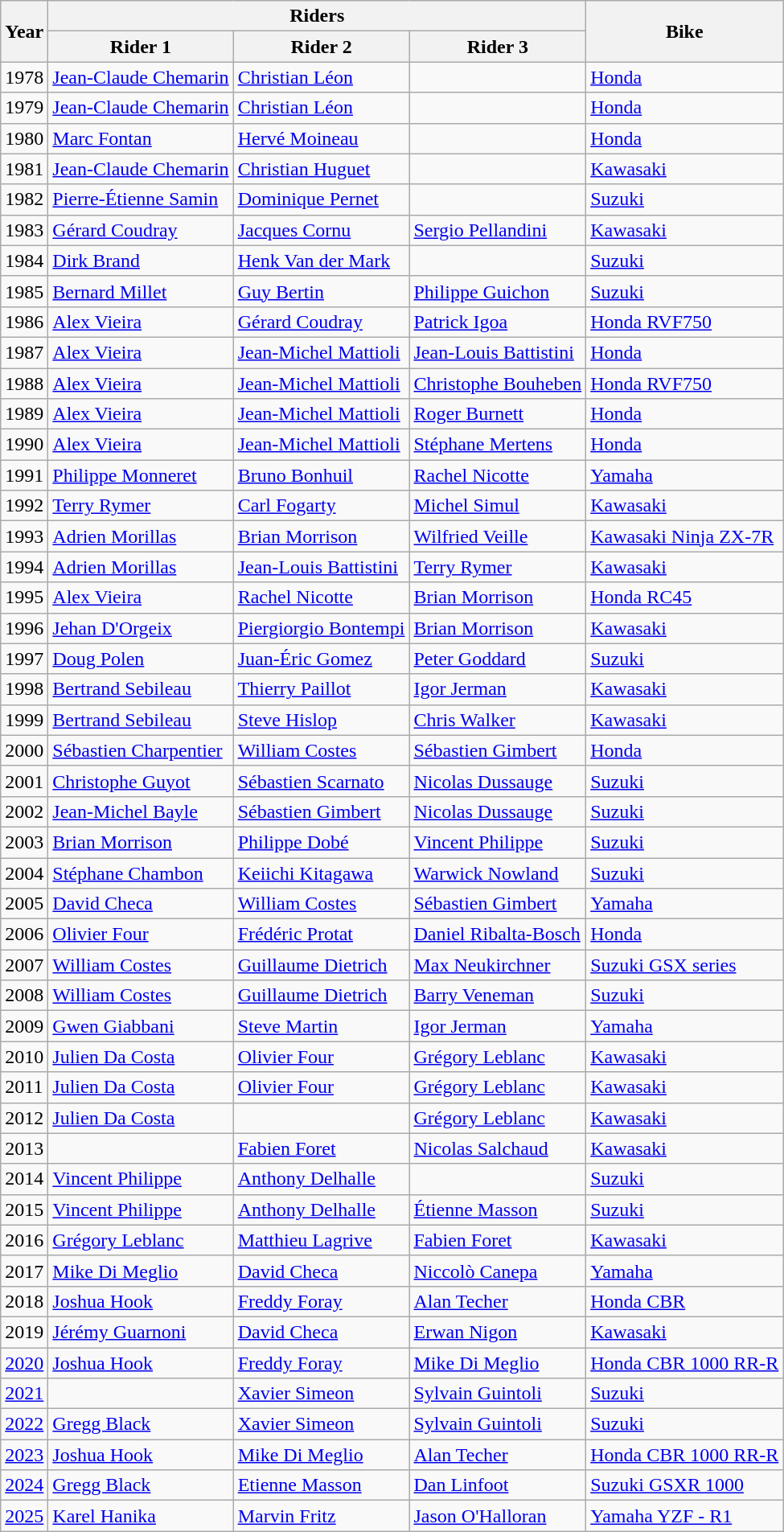<table class="wikitable" border="1">
<tr>
<th rowspan=2>Year</th>
<th colspan=3>Riders</th>
<th rowspan=2>Bike</th>
</tr>
<tr>
<th>Rider 1</th>
<th>Rider 2</th>
<th>Rider 3</th>
</tr>
<tr>
<td>1978</td>
<td> <a href='#'>Jean-Claude Chemarin</a></td>
<td> <a href='#'>Christian Léon</a></td>
<td></td>
<td><a href='#'>Honda</a></td>
</tr>
<tr>
<td>1979</td>
<td> <a href='#'>Jean-Claude Chemarin</a></td>
<td> <a href='#'>Christian Léon</a></td>
<td></td>
<td><a href='#'>Honda</a></td>
</tr>
<tr>
<td>1980</td>
<td> <a href='#'>Marc Fontan</a></td>
<td> <a href='#'>Hervé Moineau</a></td>
<td></td>
<td><a href='#'>Honda</a></td>
</tr>
<tr>
<td>1981</td>
<td> <a href='#'>Jean-Claude Chemarin</a></td>
<td> <a href='#'>Christian Huguet</a></td>
<td></td>
<td><a href='#'>Kawasaki</a></td>
</tr>
<tr>
<td>1982</td>
<td> <a href='#'>Pierre-Étienne Samin</a></td>
<td> <a href='#'>Dominique Pernet</a></td>
<td></td>
<td><a href='#'>Suzuki</a></td>
</tr>
<tr>
<td>1983</td>
<td> <a href='#'>Gérard Coudray</a></td>
<td> <a href='#'>Jacques Cornu</a></td>
<td> <a href='#'>Sergio Pellandini</a></td>
<td><a href='#'>Kawasaki</a></td>
</tr>
<tr>
<td>1984</td>
<td> <a href='#'>Dirk Brand</a></td>
<td> <a href='#'>Henk Van der Mark</a></td>
<td></td>
<td><a href='#'>Suzuki</a></td>
</tr>
<tr>
<td>1985</td>
<td> <a href='#'>Bernard Millet</a></td>
<td> <a href='#'>Guy Bertin</a></td>
<td> <a href='#'>Philippe Guichon</a></td>
<td><a href='#'>Suzuki</a></td>
</tr>
<tr>
<td>1986</td>
<td> <a href='#'>Alex Vieira</a></td>
<td> <a href='#'>Gérard Coudray</a></td>
<td> <a href='#'>Patrick Igoa</a></td>
<td><a href='#'>Honda RVF750</a></td>
</tr>
<tr>
<td>1987</td>
<td> <a href='#'>Alex Vieira</a></td>
<td> <a href='#'>Jean-Michel Mattioli</a></td>
<td> <a href='#'>Jean-Louis Battistini</a></td>
<td><a href='#'>Honda</a></td>
</tr>
<tr>
<td>1988</td>
<td> <a href='#'>Alex Vieira</a></td>
<td> <a href='#'>Jean-Michel Mattioli</a></td>
<td> <a href='#'>Christophe Bouheben</a></td>
<td><a href='#'>Honda RVF750</a></td>
</tr>
<tr>
<td>1989</td>
<td> <a href='#'>Alex Vieira</a></td>
<td> <a href='#'>Jean-Michel Mattioli</a></td>
<td> <a href='#'>Roger Burnett</a></td>
<td><a href='#'>Honda</a></td>
</tr>
<tr>
<td>1990</td>
<td> <a href='#'>Alex Vieira</a></td>
<td> <a href='#'>Jean-Michel Mattioli</a></td>
<td> <a href='#'>Stéphane Mertens</a></td>
<td><a href='#'>Honda</a></td>
</tr>
<tr>
<td>1991</td>
<td> <a href='#'>Philippe Monneret</a></td>
<td> <a href='#'>Bruno Bonhuil</a></td>
<td> <a href='#'>Rachel Nicotte</a></td>
<td><a href='#'>Yamaha</a></td>
</tr>
<tr>
<td>1992</td>
<td> <a href='#'>Terry Rymer</a></td>
<td> <a href='#'>Carl Fogarty</a></td>
<td> <a href='#'>Michel Simul</a></td>
<td><a href='#'>Kawasaki</a></td>
</tr>
<tr>
<td>1993</td>
<td> <a href='#'>Adrien Morillas</a></td>
<td> <a href='#'>Brian Morrison</a></td>
<td> <a href='#'>Wilfried Veille</a></td>
<td><a href='#'>Kawasaki Ninja ZX-7R</a></td>
</tr>
<tr>
<td>1994</td>
<td> <a href='#'>Adrien Morillas</a></td>
<td> <a href='#'>Jean-Louis Battistini</a></td>
<td> <a href='#'>Terry Rymer</a></td>
<td><a href='#'>Kawasaki</a></td>
</tr>
<tr>
<td>1995</td>
<td> <a href='#'>Alex Vieira</a></td>
<td> <a href='#'>Rachel Nicotte</a></td>
<td> <a href='#'>Brian Morrison</a></td>
<td><a href='#'>Honda RC45</a></td>
</tr>
<tr>
<td>1996</td>
<td> <a href='#'>Jehan D'Orgeix</a></td>
<td> <a href='#'>Piergiorgio Bontempi</a></td>
<td> <a href='#'>Brian Morrison</a></td>
<td><a href='#'>Kawasaki</a></td>
</tr>
<tr>
<td>1997</td>
<td> <a href='#'>Doug Polen</a></td>
<td> <a href='#'>Juan-Éric Gomez</a></td>
<td> <a href='#'>Peter Goddard</a></td>
<td><a href='#'>Suzuki</a></td>
</tr>
<tr>
<td>1998</td>
<td> <a href='#'>Bertrand Sebileau</a></td>
<td> <a href='#'>Thierry Paillot</a></td>
<td> <a href='#'>Igor Jerman</a></td>
<td><a href='#'>Kawasaki</a></td>
</tr>
<tr>
<td>1999</td>
<td> <a href='#'>Bertrand Sebileau</a></td>
<td> <a href='#'>Steve Hislop</a></td>
<td> <a href='#'>Chris Walker</a></td>
<td><a href='#'>Kawasaki</a></td>
</tr>
<tr>
<td>2000</td>
<td> <a href='#'>Sébastien Charpentier</a></td>
<td> <a href='#'>William Costes</a></td>
<td> <a href='#'>Sébastien Gimbert</a></td>
<td><a href='#'>Honda</a></td>
</tr>
<tr>
<td>2001</td>
<td> <a href='#'>Christophe Guyot</a></td>
<td> <a href='#'>Sébastien Scarnato</a></td>
<td> <a href='#'>Nicolas Dussauge</a></td>
<td><a href='#'>Suzuki</a></td>
</tr>
<tr>
<td>2002</td>
<td> <a href='#'>Jean-Michel Bayle</a></td>
<td> <a href='#'>Sébastien Gimbert</a></td>
<td> <a href='#'>Nicolas Dussauge</a></td>
<td><a href='#'>Suzuki</a></td>
</tr>
<tr>
<td>2003</td>
<td> <a href='#'>Brian Morrison</a></td>
<td> <a href='#'>Philippe Dobé</a></td>
<td> <a href='#'>Vincent Philippe</a></td>
<td><a href='#'>Suzuki</a></td>
</tr>
<tr>
<td>2004</td>
<td> <a href='#'>Stéphane Chambon</a></td>
<td> <a href='#'>Keiichi Kitagawa</a></td>
<td> <a href='#'>Warwick Nowland</a></td>
<td><a href='#'>Suzuki</a></td>
</tr>
<tr>
<td>2005</td>
<td> <a href='#'>David Checa</a></td>
<td> <a href='#'>William Costes</a></td>
<td> <a href='#'>Sébastien Gimbert</a></td>
<td><a href='#'>Yamaha</a></td>
</tr>
<tr>
<td>2006</td>
<td> <a href='#'>Olivier Four</a></td>
<td> <a href='#'>Frédéric Protat</a></td>
<td> <a href='#'>Daniel Ribalta-Bosch</a></td>
<td><a href='#'>Honda</a></td>
</tr>
<tr>
<td>2007</td>
<td> <a href='#'>William Costes</a></td>
<td> <a href='#'>Guillaume Dietrich</a></td>
<td> <a href='#'>Max Neukirchner</a></td>
<td><a href='#'>Suzuki GSX series</a></td>
</tr>
<tr>
<td>2008</td>
<td> <a href='#'>William Costes</a></td>
<td> <a href='#'>Guillaume Dietrich</a></td>
<td> <a href='#'>Barry Veneman</a></td>
<td><a href='#'>Suzuki</a></td>
</tr>
<tr>
<td>2009</td>
<td> <a href='#'>Gwen Giabbani</a></td>
<td> <a href='#'>Steve Martin</a></td>
<td> <a href='#'>Igor Jerman</a></td>
<td><a href='#'>Yamaha</a></td>
</tr>
<tr>
<td>2010</td>
<td> <a href='#'>Julien Da Costa</a></td>
<td> <a href='#'>Olivier Four</a></td>
<td> <a href='#'>Grégory Leblanc</a></td>
<td><a href='#'>Kawasaki</a></td>
</tr>
<tr>
<td>2011</td>
<td> <a href='#'>Julien Da Costa</a></td>
<td> <a href='#'>Olivier Four</a></td>
<td> <a href='#'>Grégory Leblanc</a></td>
<td><a href='#'>Kawasaki</a></td>
</tr>
<tr>
<td>2012</td>
<td> <a href='#'>Julien Da Costa</a></td>
<td> </td>
<td> <a href='#'>Grégory Leblanc</a></td>
<td><a href='#'>Kawasaki</a></td>
</tr>
<tr>
<td>2013</td>
<td> </td>
<td> <a href='#'>Fabien Foret</a></td>
<td> <a href='#'>Nicolas Salchaud</a></td>
<td><a href='#'>Kawasaki</a></td>
</tr>
<tr>
<td>2014</td>
<td> <a href='#'>Vincent Philippe</a></td>
<td> <a href='#'>Anthony Delhalle</a></td>
<td> </td>
<td><a href='#'>Suzuki</a></td>
</tr>
<tr>
<td>2015</td>
<td> <a href='#'>Vincent Philippe</a></td>
<td> <a href='#'>Anthony Delhalle</a></td>
<td> <a href='#'>Étienne Masson</a></td>
<td><a href='#'>Suzuki</a></td>
</tr>
<tr>
<td>2016</td>
<td> <a href='#'>Grégory Leblanc</a></td>
<td> <a href='#'>Matthieu Lagrive</a></td>
<td> <a href='#'>Fabien Foret</a></td>
<td><a href='#'>Kawasaki</a></td>
</tr>
<tr>
<td>2017</td>
<td> <a href='#'>Mike Di Meglio</a></td>
<td> <a href='#'>David Checa</a></td>
<td> <a href='#'>Niccolò Canepa</a></td>
<td><a href='#'>Yamaha</a></td>
</tr>
<tr>
<td>2018</td>
<td> <a href='#'>Joshua Hook</a></td>
<td> <a href='#'>Freddy Foray</a></td>
<td> <a href='#'>Alan Techer</a></td>
<td><a href='#'>Honda CBR</a></td>
</tr>
<tr>
<td>2019</td>
<td> <a href='#'>Jérémy Guarnoni</a></td>
<td> <a href='#'>David Checa</a></td>
<td> <a href='#'>Erwan Nigon</a></td>
<td><a href='#'>Kawasaki</a></td>
</tr>
<tr>
<td><a href='#'>2020</a></td>
<td> <a href='#'>Joshua Hook</a></td>
<td> <a href='#'>Freddy Foray</a></td>
<td> <a href='#'>Mike Di Meglio</a></td>
<td><a href='#'>Honda CBR 1000 RR-R</a></td>
</tr>
<tr>
<td><a href='#'>2021</a></td>
<td> </td>
<td> <a href='#'>Xavier Simeon</a></td>
<td> <a href='#'>Sylvain Guintoli</a></td>
<td><a href='#'>Suzuki</a></td>
</tr>
<tr>
<td><a href='#'>2022</a></td>
<td> <a href='#'>Gregg Black</a></td>
<td> <a href='#'>Xavier Simeon</a></td>
<td> <a href='#'>Sylvain Guintoli</a></td>
<td><a href='#'>Suzuki</a></td>
</tr>
<tr>
<td><a href='#'>2023</a></td>
<td> <a href='#'>Joshua Hook</a></td>
<td> <a href='#'>Mike Di Meglio</a></td>
<td> <a href='#'>Alan Techer</a></td>
<td><a href='#'>Honda CBR 1000 RR-R</a></td>
</tr>
<tr>
<td><a href='#'>2024</a></td>
<td> <a href='#'>Gregg Black</a></td>
<td> <a href='#'>Etienne Masson</a></td>
<td> <a href='#'>Dan Linfoot</a></td>
<td><a href='#'>Suzuki GSXR 1000</a></td>
</tr>
<tr>
<td><a href='#'>2025</a></td>
<td> <a href='#'>Karel Hanika</a></td>
<td> <a href='#'>Marvin Fritz</a></td>
<td><a href='#'>Jason O'Halloran</a></td>
<td><a href='#'>Yamaha YZF - R1</a></td>
</tr>
</table>
